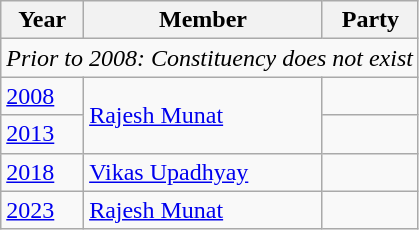<table class="wikitable sortable">
<tr>
<th>Year</th>
<th>Member</th>
<th colspan=2>Party</th>
</tr>
<tr>
<td colspan="4"><em>Prior to 2008: Constituency does not exist</em></td>
</tr>
<tr>
<td><a href='#'>2008</a></td>
<td rowspan=2><a href='#'>Rajesh Munat</a></td>
<td></td>
</tr>
<tr>
<td><a href='#'>2013</a></td>
</tr>
<tr>
<td><a href='#'>2018</a></td>
<td><a href='#'>Vikas Upadhyay</a></td>
<td></td>
</tr>
<tr>
<td><a href='#'>2023</a></td>
<td><a href='#'>Rajesh Munat</a></td>
<td></td>
</tr>
</table>
